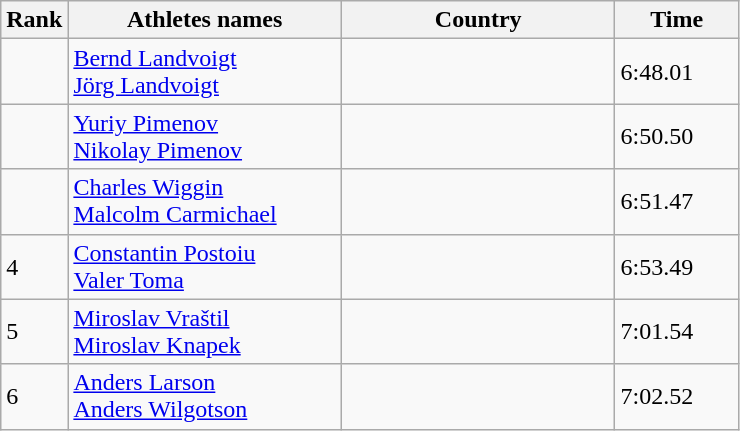<table class="wikitable">
<tr>
<th width=25>Rank</th>
<th width=175>Athletes names</th>
<th width=175>Country</th>
<th width=75>Time</th>
</tr>
<tr>
<td></td>
<td><a href='#'>Bernd Landvoigt</a><br><a href='#'>Jörg Landvoigt</a></td>
<td></td>
<td>6:48.01</td>
</tr>
<tr>
<td></td>
<td><a href='#'>Yuriy Pimenov</a><br><a href='#'>Nikolay Pimenov</a></td>
<td></td>
<td>6:50.50</td>
</tr>
<tr>
<td></td>
<td><a href='#'>Charles Wiggin</a><br><a href='#'>Malcolm Carmichael</a></td>
<td></td>
<td>6:51.47</td>
</tr>
<tr>
<td>4</td>
<td><a href='#'>Constantin Postoiu</a><br><a href='#'>Valer Toma</a></td>
<td></td>
<td>6:53.49</td>
</tr>
<tr>
<td>5</td>
<td><a href='#'>Miroslav Vraštil</a><br><a href='#'>Miroslav Knapek</a></td>
<td></td>
<td>7:01.54</td>
</tr>
<tr>
<td>6</td>
<td><a href='#'>Anders Larson</a><br><a href='#'>Anders Wilgotson</a></td>
<td></td>
<td>7:02.52</td>
</tr>
</table>
